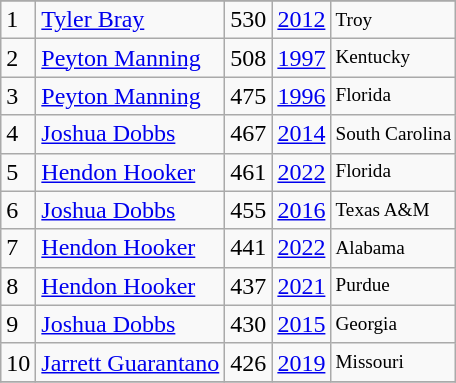<table class="wikitable">
<tr>
</tr>
<tr>
<td>1</td>
<td><a href='#'>Tyler Bray</a></td>
<td><abbr>530</abbr></td>
<td><a href='#'>2012</a></td>
<td style="font-size:80%;">Troy</td>
</tr>
<tr>
<td>2</td>
<td><a href='#'>Peyton Manning</a></td>
<td><abbr>508</abbr></td>
<td><a href='#'>1997</a></td>
<td style="font-size:80%;">Kentucky</td>
</tr>
<tr>
<td>3</td>
<td><a href='#'>Peyton Manning</a></td>
<td><abbr>475</abbr></td>
<td><a href='#'>1996</a></td>
<td style="font-size:80%;">Florida</td>
</tr>
<tr>
<td>4</td>
<td><a href='#'>Joshua Dobbs</a></td>
<td><abbr>467</abbr></td>
<td><a href='#'>2014</a></td>
<td style="font-size:80%;">South Carolina</td>
</tr>
<tr>
<td>5</td>
<td><a href='#'>Hendon Hooker</a></td>
<td><abbr>461</abbr></td>
<td><a href='#'>2022</a></td>
<td style="font-size:80%;">Florida</td>
</tr>
<tr>
<td>6</td>
<td><a href='#'>Joshua Dobbs</a></td>
<td><abbr>455</abbr></td>
<td><a href='#'>2016</a></td>
<td style="font-size:80%;">Texas A&M</td>
</tr>
<tr>
<td>7</td>
<td><a href='#'>Hendon Hooker</a></td>
<td><abbr>441</abbr></td>
<td><a href='#'>2022</a></td>
<td style="font-size:80%;">Alabama</td>
</tr>
<tr>
<td>8</td>
<td><a href='#'>Hendon Hooker</a></td>
<td><abbr>437</abbr></td>
<td><a href='#'>2021</a></td>
<td style="font-size:80%;">Purdue</td>
</tr>
<tr>
<td>9</td>
<td><a href='#'>Joshua Dobbs</a></td>
<td><abbr>430</abbr></td>
<td><a href='#'>2015</a></td>
<td style="font-size:80%;">Georgia</td>
</tr>
<tr>
<td>10</td>
<td><a href='#'>Jarrett Guarantano</a></td>
<td><abbr>426</abbr></td>
<td><a href='#'>2019</a></td>
<td style="font-size:80%;">Missouri</td>
</tr>
<tr>
</tr>
</table>
